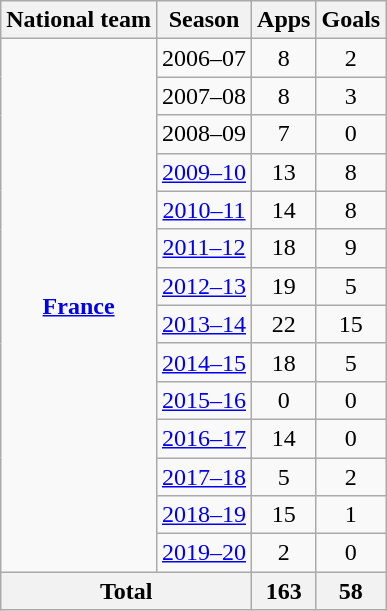<table class="wikitable" style="text-align:center">
<tr>
<th>National team</th>
<th>Season</th>
<th>Apps</th>
<th>Goals</th>
</tr>
<tr>
<td rowspan=14 valign="center"><strong><a href='#'>France</a></strong></td>
<td>2006–07</td>
<td>8</td>
<td>2</td>
</tr>
<tr>
<td>2007–08</td>
<td>8</td>
<td>3</td>
</tr>
<tr>
<td>2008–09</td>
<td>7</td>
<td>0</td>
</tr>
<tr>
<td><a href='#'>2009–10</a></td>
<td>13</td>
<td>8</td>
</tr>
<tr>
<td><a href='#'>2010–11</a></td>
<td>14</td>
<td>8</td>
</tr>
<tr>
<td><a href='#'>2011–12</a></td>
<td>18</td>
<td>9</td>
</tr>
<tr>
<td><a href='#'>2012–13</a></td>
<td>19</td>
<td>5</td>
</tr>
<tr>
<td><a href='#'>2013–14</a></td>
<td>22</td>
<td>15</td>
</tr>
<tr>
<td><a href='#'>2014–15</a></td>
<td>18</td>
<td>5</td>
</tr>
<tr>
<td><a href='#'>2015–16</a></td>
<td>0</td>
<td>0</td>
</tr>
<tr>
<td><a href='#'>2016–17</a></td>
<td>14</td>
<td>0</td>
</tr>
<tr>
<td><a href='#'>2017–18</a></td>
<td>5</td>
<td>2</td>
</tr>
<tr>
<td><a href='#'>2018–19</a></td>
<td>15</td>
<td>1</td>
</tr>
<tr>
<td><a href='#'>2019–20</a></td>
<td>2</td>
<td>0</td>
</tr>
<tr>
<th colspan=2>Total</th>
<th>163</th>
<th>58</th>
</tr>
</table>
